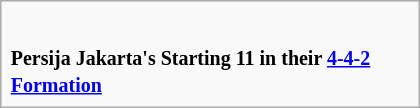<table class="infobox" width="280px">
<tr>
<td><div><br>






















</div></td>
</tr>
<tr>
<td><small><strong>Persija Jakarta's Starting 11 in their <a href='#'>4-4-2 Formation</a></strong></small></td>
</tr>
</table>
